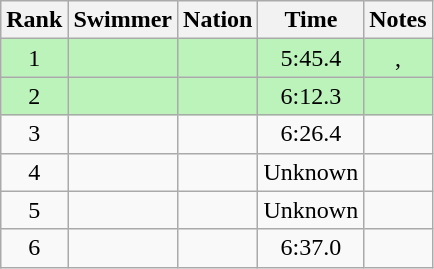<table class="wikitable sortable" style="text-align:center">
<tr>
<th>Rank</th>
<th>Swimmer</th>
<th>Nation</th>
<th>Time</th>
<th>Notes</th>
</tr>
<tr style="background:#bbf3bb;">
<td>1</td>
<td align=left></td>
<td align=left></td>
<td>5:45.4</td>
<td>, </td>
</tr>
<tr style="background:#bbf3bb;">
<td>2</td>
<td align=left></td>
<td align=left></td>
<td>6:12.3</td>
<td></td>
</tr>
<tr>
<td>3</td>
<td align=left></td>
<td align=left></td>
<td>6:26.4</td>
<td></td>
</tr>
<tr>
<td>4</td>
<td align=left></td>
<td align=left></td>
<td>Unknown</td>
<td></td>
</tr>
<tr>
<td>5</td>
<td align=left></td>
<td align=left></td>
<td>Unknown</td>
<td></td>
</tr>
<tr>
<td>6</td>
<td align=left></td>
<td align=left></td>
<td>6:37.0</td>
<td></td>
</tr>
</table>
